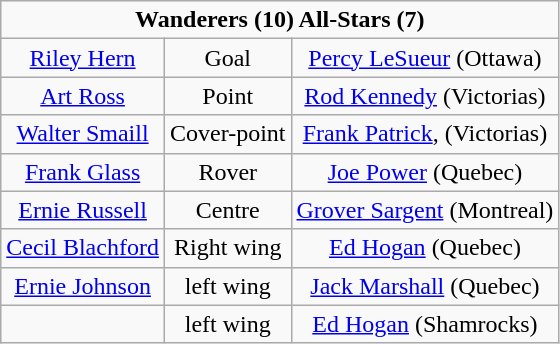<table class="wikitable" style="text-align:center;">
<tr>
<td colspan="3" align="center"><strong>Wanderers (10)  All-Stars (7)</strong></td>
</tr>
<tr>
<td><a href='#'>Riley Hern</a></td>
<td>Goal</td>
<td><a href='#'>Percy LeSueur</a> (Ottawa)</td>
</tr>
<tr>
<td><a href='#'>Art Ross</a></td>
<td>Point</td>
<td><a href='#'>Rod Kennedy</a> (Victorias)</td>
</tr>
<tr>
<td><a href='#'>Walter Smaill</a></td>
<td>Cover-point</td>
<td><a href='#'>Frank Patrick</a>, (Victorias)</td>
</tr>
<tr>
<td><a href='#'>Frank Glass</a></td>
<td>Rover</td>
<td><a href='#'>Joe Power</a> (Quebec)</td>
</tr>
<tr>
<td><a href='#'>Ernie Russell</a></td>
<td>Centre</td>
<td><a href='#'>Grover Sargent</a> (Montreal)</td>
</tr>
<tr>
<td><a href='#'>Cecil Blachford</a></td>
<td>Right wing</td>
<td><a href='#'>Ed Hogan</a> (Quebec)</td>
</tr>
<tr>
<td><a href='#'>Ernie Johnson</a></td>
<td>left wing</td>
<td><a href='#'>Jack Marshall</a> (Quebec)</td>
</tr>
<tr>
<td></td>
<td>left wing</td>
<td><a href='#'>Ed Hogan</a> (Shamrocks)</td>
</tr>
</table>
